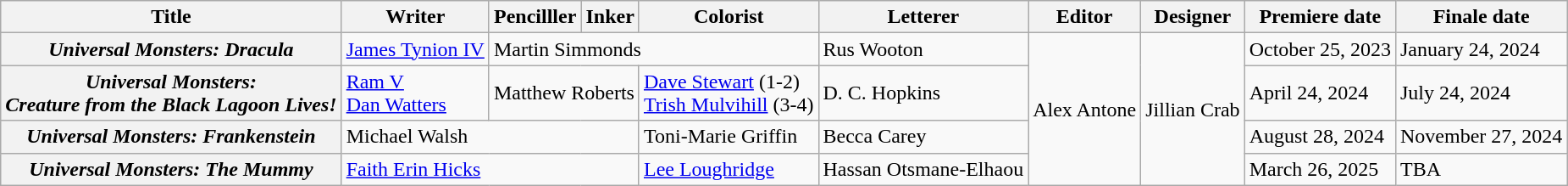<table class="wikitable">
<tr>
<th>Title</th>
<th>Writer</th>
<th>Pencilller</th>
<th>Inker</th>
<th>Colorist</th>
<th>Letterer</th>
<th>Editor</th>
<th>Designer</th>
<th>Premiere date</th>
<th>Finale date</th>
</tr>
<tr>
<th><em>Universal Monsters: Dracula</em></th>
<td><a href='#'>James Tynion IV</a></td>
<td colspan="3">Martin Simmonds</td>
<td>Rus Wooton</td>
<td rowspan="4">Alex Antone</td>
<td rowspan="4">Jillian Crab</td>
<td>October 25, 2023</td>
<td>January 24, 2024</td>
</tr>
<tr>
<th><em>Universal Monsters: <br>Creature from the Black Lagoon Lives!</em></th>
<td><a href='#'>Ram V</a> <br> <a href='#'>Dan Watters</a></td>
<td colspan="2">Matthew Roberts</td>
<td><a href='#'>Dave Stewart</a> (1-2) <br> <a href='#'>Trish Mulvihill</a> (3-4)</td>
<td>D. C. Hopkins</td>
<td>April 24, 2024</td>
<td>July 24, 2024</td>
</tr>
<tr>
<th><em>Universal Monsters: Frankenstein</em></th>
<td colspan="3">Michael Walsh</td>
<td>Toni-Marie Griffin</td>
<td>Becca Carey</td>
<td>August 28, 2024</td>
<td>November 27, 2024</td>
</tr>
<tr>
<th><em>Universal Monsters: The Mummy</em></th>
<td colspan="3"><a href='#'>Faith Erin Hicks</a></td>
<td><a href='#'>Lee Loughridge</a></td>
<td>Hassan Otsmane-Elhaou</td>
<td>March 26, 2025</td>
<td>TBA</td>
</tr>
</table>
